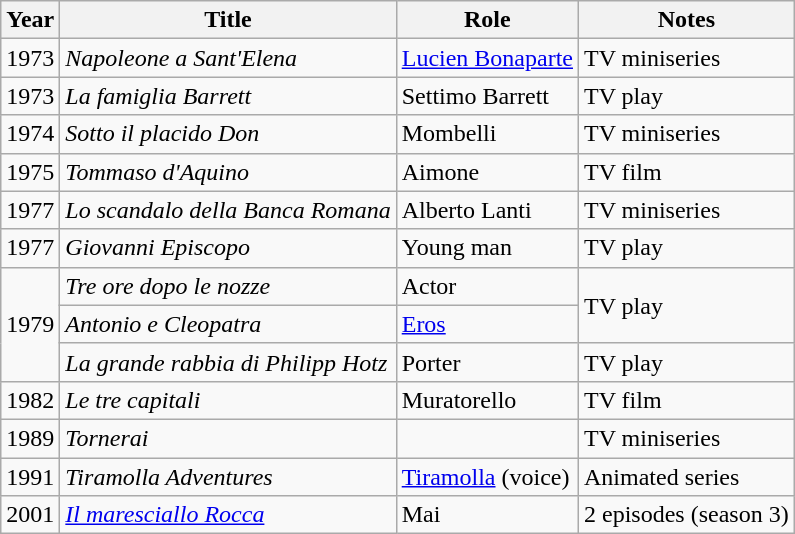<table class="wikitable plainrowheaders sortable">
<tr>
<th scope="col">Year</th>
<th scope="col">Title</th>
<th scope="col">Role</th>
<th scope="col">Notes</th>
</tr>
<tr>
<td>1973</td>
<td><em>Napoleone a Sant'Elena</em></td>
<td><a href='#'>Lucien Bonaparte</a></td>
<td>TV miniseries</td>
</tr>
<tr>
<td>1973</td>
<td><em>La famiglia Barrett</em></td>
<td>Settimo Barrett</td>
<td>TV play</td>
</tr>
<tr>
<td>1974</td>
<td><em>Sotto il placido Don</em></td>
<td>Mombelli</td>
<td>TV miniseries</td>
</tr>
<tr>
<td>1975</td>
<td><em>Tommaso d'Aquino</em></td>
<td>Aimone</td>
<td>TV film</td>
</tr>
<tr>
<td>1977</td>
<td><em>Lo scandalo della Banca Romana</em></td>
<td>Alberto Lanti</td>
<td>TV miniseries</td>
</tr>
<tr>
<td>1977</td>
<td><em>Giovanni Episcopo</em></td>
<td>Young man</td>
<td>TV play</td>
</tr>
<tr>
<td rowspan=3>1979</td>
<td><em>Tre ore dopo le nozze</em></td>
<td>Actor</td>
<td rowspan=2>TV play</td>
</tr>
<tr>
<td><em>Antonio e Cleopatra</em></td>
<td><a href='#'>Eros</a></td>
</tr>
<tr>
<td><em>La grande rabbia di Philipp Hotz</em></td>
<td>Porter</td>
<td>TV play</td>
</tr>
<tr>
<td>1982</td>
<td><em>Le tre capitali</em></td>
<td>Muratorello</td>
<td>TV film</td>
</tr>
<tr>
<td>1989</td>
<td><em>Tornerai</em></td>
<td></td>
<td>TV miniseries</td>
</tr>
<tr>
<td>1991</td>
<td><em>Tiramolla Adventures</em></td>
<td><a href='#'>Tiramolla</a> (voice)</td>
<td>Animated series</td>
</tr>
<tr>
<td>2001</td>
<td><em><a href='#'>Il maresciallo Rocca</a></em></td>
<td>Mai</td>
<td>2 episodes (season 3)</td>
</tr>
</table>
